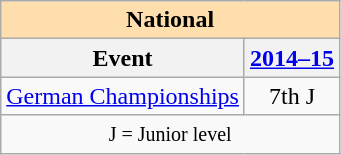<table class="wikitable" style="text-align:center">
<tr>
<th style="background-color: #ffdead; " colspan=2 align=center>National</th>
</tr>
<tr>
<th>Event</th>
<th><a href='#'>2014–15</a></th>
</tr>
<tr>
<td align=left><a href='#'>German Championships</a></td>
<td>7th J</td>
</tr>
<tr>
<td colspan=2 align=center><small> J = Junior level </small></td>
</tr>
</table>
